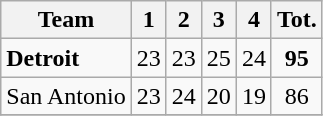<table class="wikitable">
<tr>
<th align=left>Team</th>
<th>1</th>
<th>2</th>
<th>3</th>
<th>4</th>
<th>Tot.</th>
</tr>
<tr style="text-align:center;">
<td align=left><strong>Detroit</strong></td>
<td>23</td>
<td>23</td>
<td>25</td>
<td>24</td>
<td><strong>95</strong></td>
</tr>
<tr style="text-align:center;">
<td align=left>San Antonio</td>
<td>23</td>
<td>24</td>
<td>20</td>
<td>19</td>
<td>86</td>
</tr>
<tr style="text-align:center;">
</tr>
</table>
